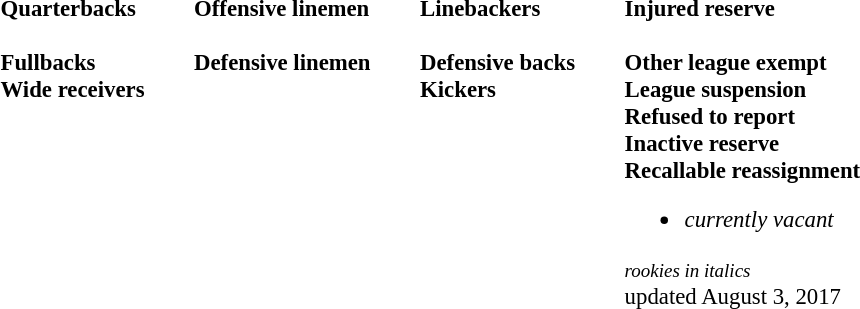<table class="toccolours" style="text-align: left;">
<tr>
<td style="font-size: 95%;vertical-align:top;"><strong>Quarterbacks</strong><br>
<br><strong>Fullbacks</strong>
<br><strong>Wide receivers</strong>




</td>
<td style="width: 25px;"></td>
<td style="font-size: 95%;vertical-align:top;"><strong>Offensive linemen</strong><br>



<br><strong>Defensive linemen</strong>




</td>
<td style="width: 25px;"></td>
<td style="font-size: 95%;vertical-align:top;"><strong>Linebackers</strong><br><br><strong>Defensive backs</strong>




<br><strong>Kickers</strong>
</td>
<td style="width: 25px;"></td>
<td style="font-size: 95%;vertical-align:top;"><strong>Injured reserve</strong><br>




<br><strong>Other league exempt</strong>

<br><strong>League suspension</strong>


<br><strong>Refused to report</strong>

<br><strong>Inactive reserve</strong>
<br><strong>Recallable reassignment</strong><ul><li><em>currently vacant</em></li></ul><small><em>rookies in italics</em></small><br>
<span></span> updated August 3, 2017<br>
</td>
</tr>
<tr>
</tr>
</table>
